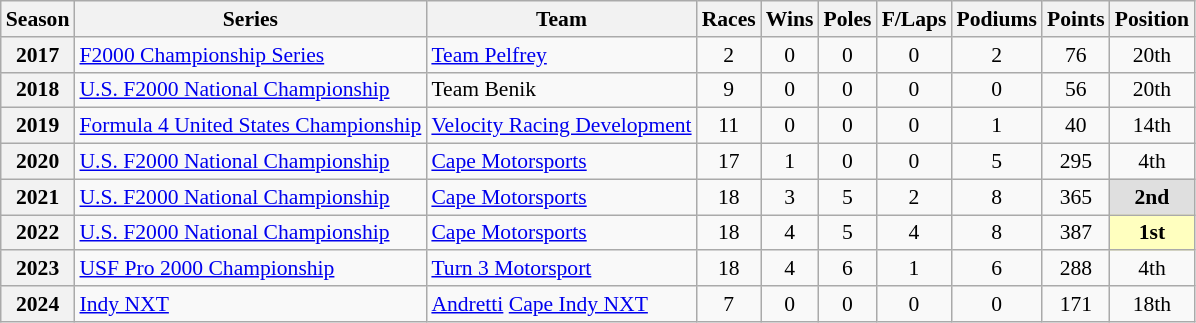<table class="wikitable" style="font-size: 90%; text-align:center">
<tr>
<th>Season</th>
<th>Series</th>
<th>Team</th>
<th>Races</th>
<th>Wins</th>
<th><strong>Poles</strong></th>
<th>F/Laps</th>
<th>Podiums</th>
<th>Points</th>
<th>Position</th>
</tr>
<tr>
<th>2017</th>
<td align="left"><a href='#'>F2000 Championship Series</a></td>
<td align="left"><a href='#'>Team Pelfrey</a></td>
<td>2</td>
<td>0</td>
<td>0</td>
<td>0</td>
<td>2</td>
<td>76</td>
<td>20th</td>
</tr>
<tr>
<th>2018</th>
<td align="left"><a href='#'>U.S. F2000 National Championship</a></td>
<td align="left">Team Benik</td>
<td>9</td>
<td>0</td>
<td>0</td>
<td>0</td>
<td>0</td>
<td>56</td>
<td>20th</td>
</tr>
<tr>
<th rowspan="1">2019</th>
<td align="left"><a href='#'>Formula 4 United States Championship</a></td>
<td align="left"><a href='#'>Velocity Racing Development</a></td>
<td>11</td>
<td>0</td>
<td>0</td>
<td>0</td>
<td>1</td>
<td>40</td>
<td>14th</td>
</tr>
<tr>
<th>2020</th>
<td align="left"><a href='#'>U.S. F2000 National Championship</a></td>
<td align="left"><a href='#'>Cape Motorsports</a></td>
<td>17</td>
<td>1</td>
<td>0</td>
<td>0</td>
<td>5</td>
<td>295</td>
<td>4th</td>
</tr>
<tr>
<th>2021</th>
<td align="left"><a href='#'>U.S. F2000 National Championship</a></td>
<td align="left"><a href='#'>Cape Motorsports</a></td>
<td>18</td>
<td>3</td>
<td>5</td>
<td>2</td>
<td>8</td>
<td>365</td>
<td style="background:#DFDFDF;"><strong>2nd</strong></td>
</tr>
<tr>
<th>2022</th>
<td align=left><a href='#'>U.S. F2000 National Championship</a></td>
<td align=left><a href='#'>Cape Motorsports</a></td>
<td>18</td>
<td>4</td>
<td>5</td>
<td>4</td>
<td>8</td>
<td>387</td>
<td style="background:#FFFFBF;"><strong>1st</strong></td>
</tr>
<tr>
<th>2023</th>
<td align=left><a href='#'>USF Pro 2000 Championship</a></td>
<td align=left><a href='#'>Turn 3 Motorsport</a></td>
<td>18</td>
<td>4</td>
<td>6</td>
<td>1</td>
<td>6</td>
<td>288</td>
<td>4th</td>
</tr>
<tr>
<th>2024</th>
<td align=left><a href='#'>Indy NXT</a></td>
<td align=left><a href='#'>Andretti</a> <a href='#'>Cape Indy NXT</a></td>
<td>7</td>
<td>0</td>
<td>0</td>
<td>0</td>
<td>0</td>
<td>171</td>
<td>18th</td>
</tr>
</table>
